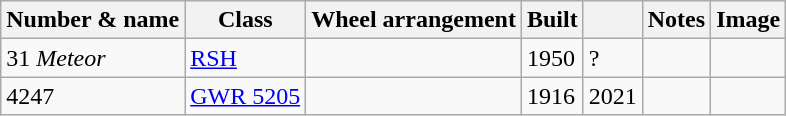<table class="wikitable sortable">
<tr>
<th>Number & name</th>
<th>Class</th>
<th>Wheel arrangement</th>
<th>Built</th>
<th></th>
<th class=unsortable>Notes</th>
<th class=unsortable>Image</th>
</tr>
<tr>
<td>31 <em>Meteor</em></td>
<td><a href='#'>RSH</a></td>
<td></td>
<td>1950</td>
<td>?</td>
<td></td>
<td></td>
</tr>
<tr>
<td>4247</td>
<td><a href='#'>GWR 5205</a></td>
<td></td>
<td>1916</td>
<td>2021</td>
<td></td>
<td></td>
</tr>
</table>
